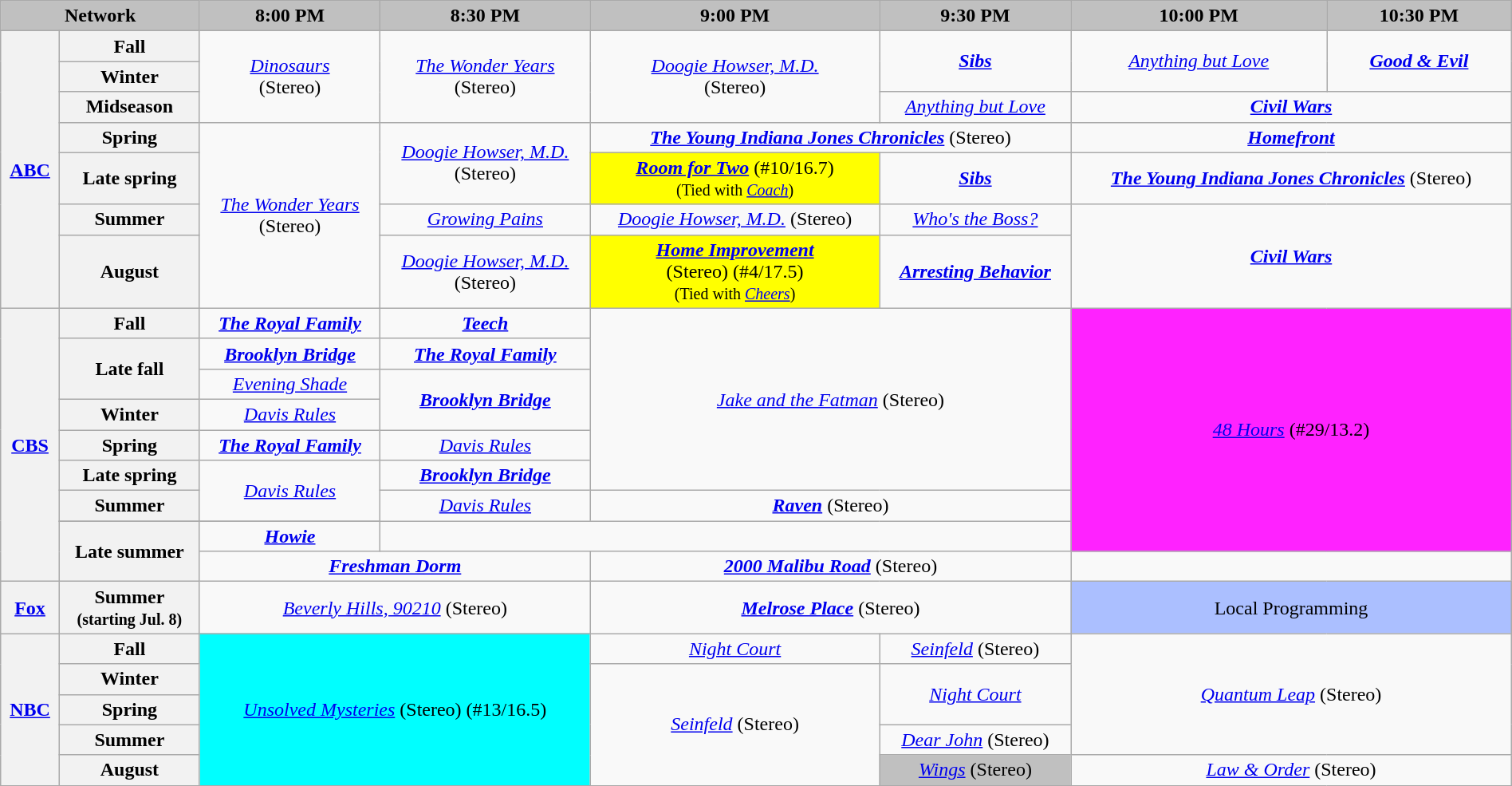<table class="wikitable" style="width:100%;margin-right:0;text-align:center">
<tr>
<th colspan="2" style="background-color:#C0C0C0;text-align:center">Network</th>
<th style="background-color:#C0C0C0;text-align:center">8:00 PM</th>
<th style="background-color:#C0C0C0;text-align:center">8:30 PM</th>
<th style="background-color:#C0C0C0;text-align:center">9:00 PM</th>
<th style="background-color:#C0C0C0;text-align:center">9:30 PM</th>
<th style="background-color:#C0C0C0;text-align:center">10:00 PM</th>
<th style="background-color:#C0C0C0;text-align:center">10:30 PM</th>
</tr>
<tr>
<th rowspan="7"><a href='#'>ABC</a></th>
<th>Fall</th>
<td rowspan="3"><em><a href='#'>Dinosaurs</a></em><br>(Stereo)</td>
<td rowspan="3"><em><a href='#'>The Wonder Years</a></em><br>(Stereo)</td>
<td rowspan="3"><em><a href='#'>Doogie Howser, M.D.</a></em><br>(Stereo)</td>
<td rowspan="2"><strong><em><a href='#'>Sibs</a></em></strong></td>
<td rowspan="2"><em><a href='#'>Anything but Love</a></em></td>
<td rowspan="2"><strong><em><a href='#'>Good & Evil</a></em></strong></td>
</tr>
<tr>
<th>Winter</th>
</tr>
<tr>
<th>Midseason</th>
<td><em><a href='#'>Anything but Love</a></em></td>
<td colspan="2"><strong><em><a href='#'>Civil Wars</a></em></strong></td>
</tr>
<tr>
<th>Spring</th>
<td rowspan="4"><em><a href='#'>The Wonder Years</a></em><br>(Stereo)</td>
<td rowspan="2"><em><a href='#'>Doogie Howser, M.D.</a></em><br>(Stereo)</td>
<td colspan="2"><strong><em><a href='#'>The Young Indiana Jones Chronicles</a></em></strong> (Stereo)</td>
<td colspan="2"><strong><em><a href='#'>Homefront</a></em></strong></td>
</tr>
<tr>
<th>Late spring</th>
<td bgcolor="#FFFF00"><strong><em><a href='#'>Room for Two</a></em></strong> (#10/16.7)<br><small>(Tied with <em><a href='#'>Coach</a></em>)</small></td>
<td><strong><em><a href='#'>Sibs</a></em></strong></td>
<td colspan="2"><strong><em><a href='#'>The Young Indiana Jones Chronicles</a></em></strong> (Stereo)</td>
</tr>
<tr>
<th>Summer</th>
<td><em><a href='#'>Growing Pains</a></em></td>
<td><em><a href='#'>Doogie Howser, M.D.</a></em> (Stereo)</td>
<td><em><a href='#'>Who's the Boss?</a></em></td>
<td rowspan="2" colspan="2"><strong><em><a href='#'>Civil Wars</a></em></strong></td>
</tr>
<tr>
<th>August</th>
<td><em><a href='#'>Doogie Howser, M.D.</a></em><br>(Stereo)</td>
<td bgcolor="#FFFF00"><strong><em><a href='#'>Home Improvement</a></em></strong><br>(Stereo) (#4/17.5)<br><small>(Tied with <em><a href='#'>Cheers</a></em>)</small></td>
<td><strong><em><a href='#'>Arresting Behavior</a></em></strong></td>
</tr>
<tr>
<th rowspan="10"><a href='#'>CBS</a></th>
<th>Fall</th>
<td><strong><em><a href='#'>The Royal Family</a></em></strong></td>
<td><strong><em><a href='#'>Teech</a></em></strong></td>
<td colspan="2" rowspan="6"><em><a href='#'>Jake and the Fatman</a></em> (Stereo)</td>
<td bgcolor="#FF22FF" colspan="2" rowspan="9"><em><a href='#'>48 Hours</a></em> (#29/13.2)</td>
</tr>
<tr>
<th rowspan="2">Late fall</th>
<td><strong><em><a href='#'>Brooklyn Bridge</a></em></strong></td>
<td><strong><em><a href='#'>The Royal Family</a></em></strong></td>
</tr>
<tr>
<td><em><a href='#'>Evening Shade</a></em></td>
<td rowspan="2"><strong><em><a href='#'>Brooklyn Bridge</a></em></strong></td>
</tr>
<tr>
<th>Winter</th>
<td><em><a href='#'>Davis Rules</a></em></td>
</tr>
<tr>
<th>Spring</th>
<td><strong><em><a href='#'>The Royal Family</a></em></strong></td>
<td><em><a href='#'>Davis Rules</a></em></td>
</tr>
<tr>
<th>Late spring</th>
<td rowspan="2"><em><a href='#'>Davis Rules</a></em></td>
<td><strong><em><a href='#'>Brooklyn Bridge</a></em></strong></td>
</tr>
<tr>
<th>Summer</th>
<td rowspan="2"><em><a href='#'>Davis Rules</a></em></td>
<td colspan="2" rowspan="2"><strong><em><a href='#'>Raven</a></em></strong> (Stereo)</td>
</tr>
<tr>
</tr>
<tr>
<th rowspan="2">Late summer</th>
<td><strong><em><a href='#'>Howie</a></em></strong></td>
</tr>
<tr>
<td colspan="2"><strong><em><a href='#'>Freshman Dorm</a></em></strong></td>
<td colspan="2"><strong><em><a href='#'>2000 Malibu Road</a></em></strong> (Stereo)</td>
</tr>
<tr>
<th><a href='#'>Fox</a></th>
<th>Summer <br><small>(starting Jul. 8)</small></th>
<td colspan="2"><em><a href='#'>Beverly Hills, 90210</a></em> (Stereo)</td>
<td colspan="2"><strong><em><a href='#'>Melrose Place</a></em></strong> (Stereo)</td>
<td style="background:#abbfff;" colspan="2">Local Programming</td>
</tr>
<tr>
<th rowspan="5"><a href='#'>NBC</a></th>
<th>Fall</th>
<td bgcolor="#00FFFF" rowspan="5" colspan="2"><em><a href='#'>Unsolved Mysteries</a></em> (Stereo) (#13/16.5)</td>
<td><em><a href='#'>Night Court</a></em></td>
<td><em><a href='#'>Seinfeld</a></em> (Stereo)</td>
<td rowspan="4" colspan="2"><em><a href='#'>Quantum Leap</a></em> (Stereo)</td>
</tr>
<tr>
<th>Winter</th>
<td rowspan="4"><em><a href='#'>Seinfeld</a></em> (Stereo)</td>
<td rowspan="2"><em><a href='#'>Night Court</a></em></td>
</tr>
<tr>
<th>Spring</th>
</tr>
<tr>
<th>Summer</th>
<td><em><a href='#'>Dear John</a></em> (Stereo)</td>
</tr>
<tr>
<th>August</th>
<td style="background:#C0C0C0;"><em><a href='#'>Wings</a></em> (Stereo) </td>
<td colspan="2"><em><a href='#'>Law & Order</a></em> (Stereo)</td>
</tr>
</table>
